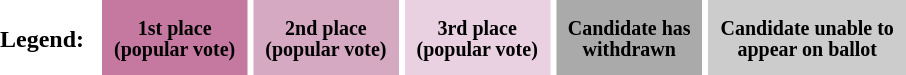<table style="text-align:center; margin:15px 0; line-height:13px;" cellpadding="0">
<tr>
<th>Legend:  </th>
<td></td>
<th style="padding:11px 8px; background:#c579a0;"><small>1st place<br>(popular vote)</small></th>
<td></td>
<th style="padding:11px 8px; background:#d5a9c2;"><small>2nd place<br>(popular vote)</small></th>
<td></td>
<th style="padding:11px 8px; background:#e9d1e1;"><small>3rd place<br>(popular vote)</small></th>
<td></td>
<th style="padding:11px 8px; background:#aaa;"><small>Candidate has<br>withdrawn</small></th>
<td></td>
<th style="padding:11px 8px; background:#ccc;"><small>Candidate unable to<br> appear on ballot</small></th>
</tr>
</table>
